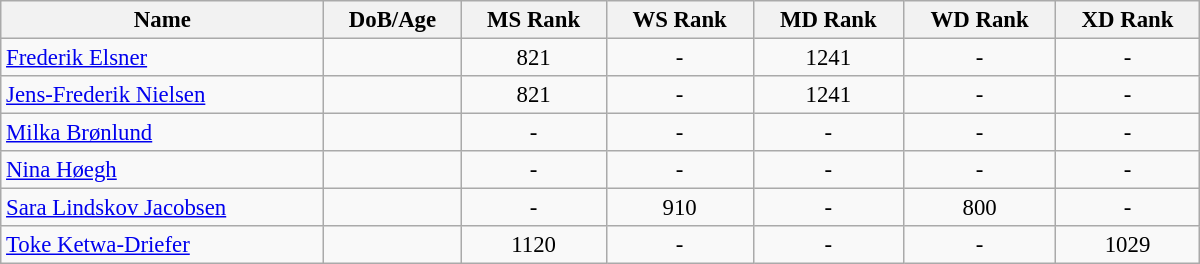<table class="wikitable"  style="width:800px; font-size:95%; text-align:center">
<tr>
<th align="left">Name</th>
<th align="left">DoB/Age</th>
<th align="left">MS Rank</th>
<th align="left">WS Rank</th>
<th align="left">MD Rank</th>
<th align="left">WD Rank</th>
<th align="left">XD Rank</th>
</tr>
<tr>
<td align="left"><a href='#'>Frederik Elsner</a></td>
<td align="left"></td>
<td>821</td>
<td>-</td>
<td>1241</td>
<td>-</td>
<td>-</td>
</tr>
<tr>
<td align="left"><a href='#'>Jens-Frederik Nielsen</a></td>
<td align="left"></td>
<td>821</td>
<td>-</td>
<td>1241</td>
<td>-</td>
<td>-</td>
</tr>
<tr>
<td align="left"><a href='#'>Milka Brønlund</a></td>
<td align="left"></td>
<td>-</td>
<td>-</td>
<td>-</td>
<td>-</td>
<td>-</td>
</tr>
<tr>
<td align="left"><a href='#'>Nina Høegh</a></td>
<td align="left"></td>
<td>-</td>
<td>-</td>
<td>-</td>
<td>-</td>
<td>-</td>
</tr>
<tr>
<td align="left"><a href='#'>Sara Lindskov Jacobsen</a></td>
<td align="left"></td>
<td>-</td>
<td>910</td>
<td>-</td>
<td>800</td>
<td>-</td>
</tr>
<tr>
<td align="left"><a href='#'>Toke Ketwa-Driefer</a></td>
<td align="left"></td>
<td>1120</td>
<td>-</td>
<td>-</td>
<td>-</td>
<td>1029</td>
</tr>
</table>
